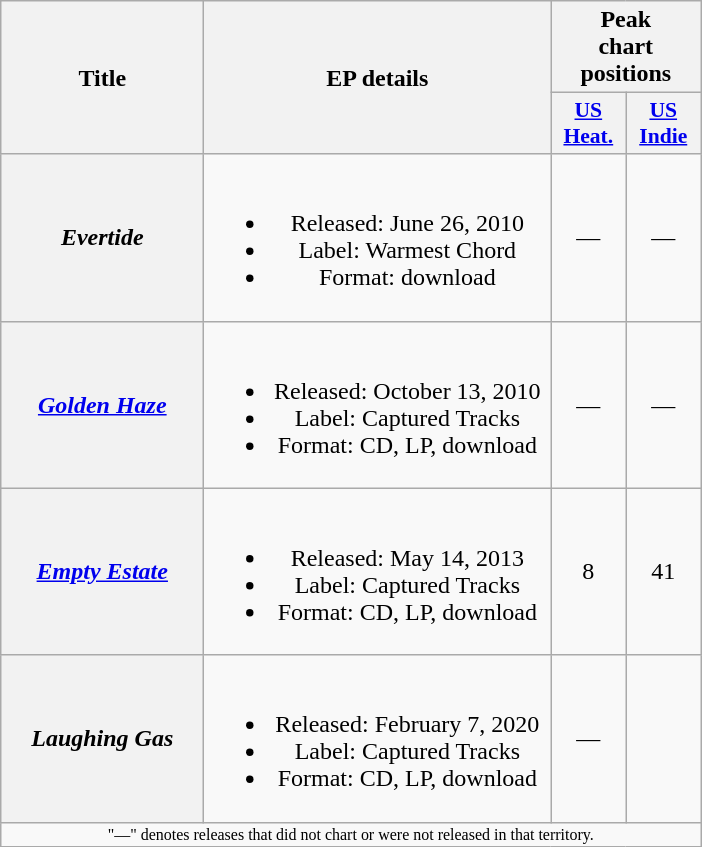<table class="wikitable plainrowheaders" style="text-align:center">
<tr>
<th scope="col" rowspan="2" style="width:8em;">Title</th>
<th scope="col" rowspan="2" style="width:14em;">EP details</th>
<th scope="col" colspan="2">Peak<br>chart<br>positions</th>
</tr>
<tr>
<th scope="col" style="width:3em;font-size:90%;"><a href='#'>US<br>Heat.</a><br></th>
<th scope="col" style="width:3em;font-size:90%;"><a href='#'>US<br>Indie</a><br></th>
</tr>
<tr>
<th scope="row"><em>Evertide</em></th>
<td><br><ul><li>Released: June 26, 2010</li><li>Label: Warmest Chord</li><li>Format: download</li></ul></td>
<td>—</td>
<td>—</td>
</tr>
<tr>
<th scope="row"><em><a href='#'>Golden Haze</a></em></th>
<td><br><ul><li>Released: October 13, 2010</li><li>Label: Captured Tracks</li><li>Format: CD, LP, download</li></ul></td>
<td>—</td>
<td>—</td>
</tr>
<tr>
<th scope="row"><em><a href='#'>Empty Estate</a></em></th>
<td><br><ul><li>Released: May 14, 2013</li><li>Label: Captured Tracks</li><li>Format: CD, LP, download</li></ul></td>
<td>8</td>
<td>41</td>
</tr>
<tr>
<th scope="row"><em>Laughing Gas</em></th>
<td><br><ul><li>Released: February 7, 2020</li><li>Label: Captured Tracks</li><li>Format: CD, LP, download</li></ul></td>
<td>—</td>
</tr>
<tr>
<td colspan="13" style="font-size:8pt;">"—" denotes releases that did not chart or were not released in that territory.</td>
</tr>
</table>
